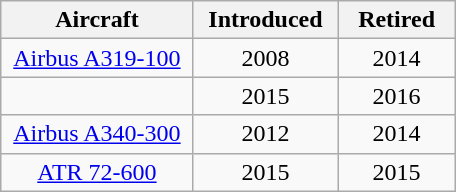<table class="wikitable" style="border-collapse:collapse; text-align:center; margin: 1em auto">
<tr>
<th style="width:120px;">Aircraft</th>
<th style="width:90px;">Introduced</th>
<th style="width:70px;">Retired</th>
</tr>
<tr>
<td><a href='#'>Airbus A319-100</a></td>
<td>2008</td>
<td>2014</td>
</tr>
<tr>
<td></td>
<td>2015</td>
<td>2016</td>
</tr>
<tr>
<td><a href='#'>Airbus A340-300</a></td>
<td>2012</td>
<td>2014</td>
</tr>
<tr>
<td><a href='#'>ATR 72-600</a></td>
<td>2015</td>
<td>2015</td>
</tr>
</table>
